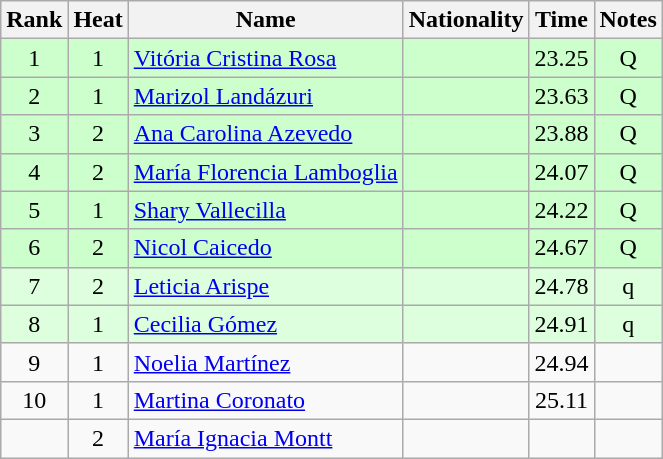<table class="wikitable sortable" style="text-align:center">
<tr>
<th>Rank</th>
<th>Heat</th>
<th>Name</th>
<th>Nationality</th>
<th>Time</th>
<th>Notes</th>
</tr>
<tr bgcolor=ccffcc>
<td>1</td>
<td>1</td>
<td align=left><a href='#'>Vitória Cristina Rosa</a></td>
<td align=left></td>
<td>23.25</td>
<td>Q</td>
</tr>
<tr bgcolor=ccffcc>
<td>2</td>
<td>1</td>
<td align=left><a href='#'>Marizol Landázuri</a></td>
<td align=left></td>
<td>23.63</td>
<td>Q</td>
</tr>
<tr bgcolor=ccffcc>
<td>3</td>
<td>2</td>
<td align=left><a href='#'>Ana Carolina Azevedo</a></td>
<td align=left></td>
<td>23.88</td>
<td>Q</td>
</tr>
<tr bgcolor=ccffcc>
<td>4</td>
<td>2</td>
<td align=left><a href='#'>María Florencia Lamboglia</a></td>
<td align=left></td>
<td>24.07</td>
<td>Q</td>
</tr>
<tr bgcolor=ccffcc>
<td>5</td>
<td>1</td>
<td align=left><a href='#'>Shary Vallecilla</a></td>
<td align=left></td>
<td>24.22</td>
<td>Q</td>
</tr>
<tr bgcolor=ccffcc>
<td>6</td>
<td>2</td>
<td align=left><a href='#'>Nicol Caicedo</a></td>
<td align=left></td>
<td>24.67</td>
<td>Q</td>
</tr>
<tr bgcolor=ddffdd>
<td>7</td>
<td>2</td>
<td align=left><a href='#'>Leticia Arispe</a></td>
<td align=left></td>
<td>24.78</td>
<td>q</td>
</tr>
<tr bgcolor=ddffdd>
<td>8</td>
<td>1</td>
<td align=left><a href='#'>Cecilia Gómez</a></td>
<td align=left></td>
<td>24.91</td>
<td>q</td>
</tr>
<tr>
<td>9</td>
<td>1</td>
<td align=left><a href='#'>Noelia Martínez</a></td>
<td align=left></td>
<td>24.94</td>
<td></td>
</tr>
<tr>
<td>10</td>
<td>1</td>
<td align=left><a href='#'>Martina Coronato</a></td>
<td align=left></td>
<td>25.11</td>
<td></td>
</tr>
<tr>
<td></td>
<td>2</td>
<td align=left><a href='#'>María Ignacia Montt</a></td>
<td align=left></td>
<td></td>
<td></td>
</tr>
</table>
